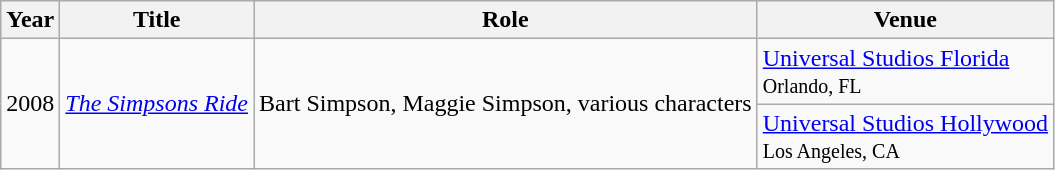<table class="wikitable plainrowheaders sortable">
<tr>
<th scope="col">Year</th>
<th scope="col">Title</th>
<th scope="col">Role</th>
<th scope="col">Venue</th>
</tr>
<tr>
<td rowspan="2" scope="row">2008</td>
<td rowspan="2"><em><a href='#'>The Simpsons Ride</a></em></td>
<td rowspan="2">Bart Simpson, Maggie Simpson, various characters</td>
<td><a href='#'>Universal Studios Florida</a><br><small>Orlando, FL</small></td>
</tr>
<tr>
<td><a href='#'>Universal Studios Hollywood</a><br><small>Los Angeles, CA</small></td>
</tr>
</table>
